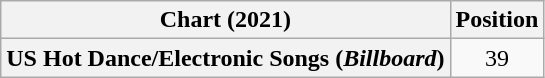<table class="wikitable plainrowheaders" style="text-align:center">
<tr>
<th scope="col">Chart (2021)</th>
<th scope="col">Position</th>
</tr>
<tr>
<th scope="row">US Hot Dance/Electronic Songs (<em>Billboard</em>)</th>
<td>39</td>
</tr>
</table>
